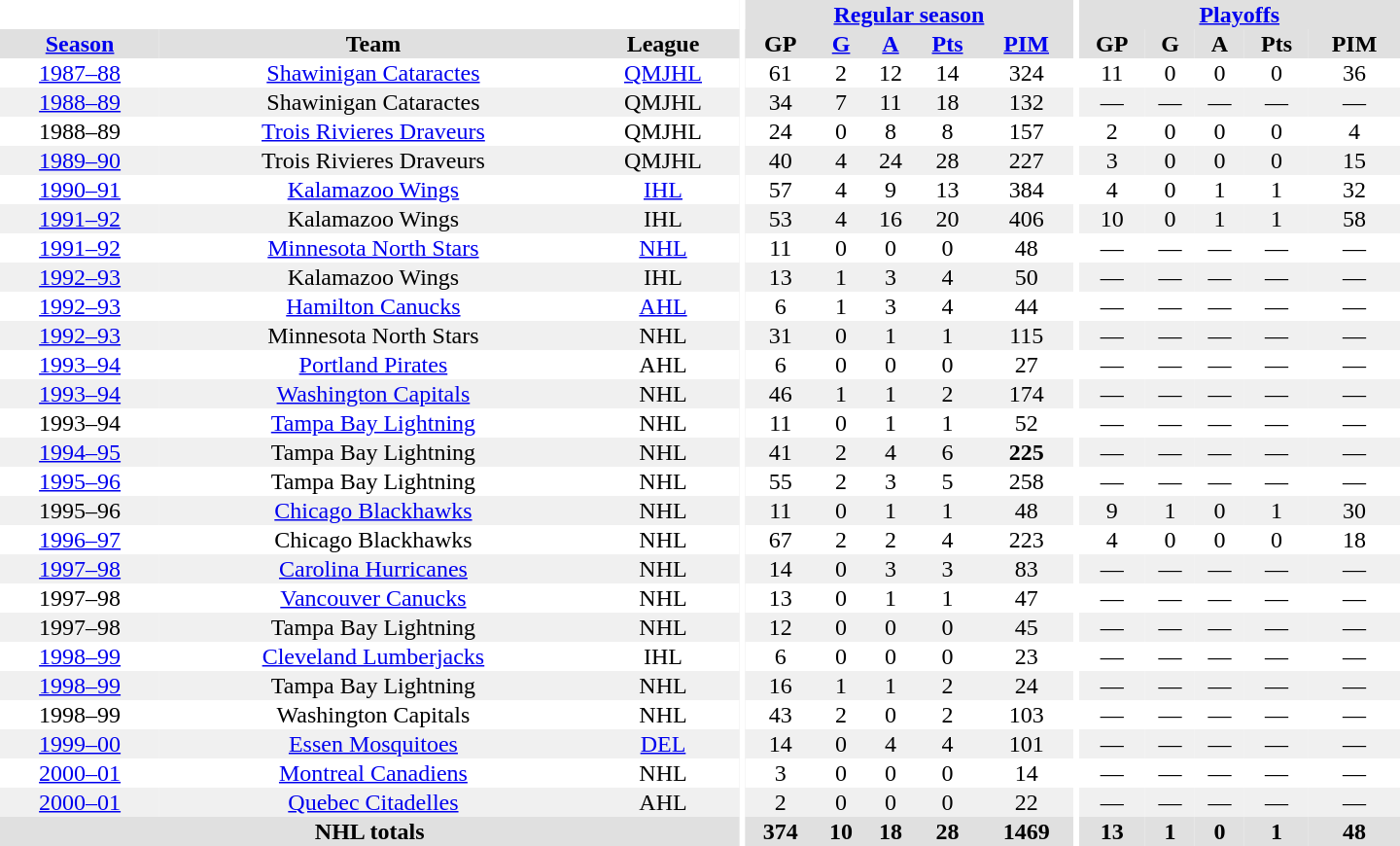<table border="0" cellpadding="1" cellspacing="0" style="text-align:center; width:60em">
<tr bgcolor="#e0e0e0">
<th colspan="3" bgcolor="#ffffff"></th>
<th rowspan="99" bgcolor="#ffffff"></th>
<th colspan="5"><a href='#'>Regular season</a></th>
<th rowspan="99" bgcolor="#ffffff"></th>
<th colspan="5"><a href='#'>Playoffs</a></th>
</tr>
<tr bgcolor="#e0e0e0">
<th><a href='#'>Season</a></th>
<th>Team</th>
<th>League</th>
<th>GP</th>
<th><a href='#'>G</a></th>
<th><a href='#'>A</a></th>
<th><a href='#'>Pts</a></th>
<th><a href='#'>PIM</a></th>
<th>GP</th>
<th>G</th>
<th>A</th>
<th>Pts</th>
<th>PIM</th>
</tr>
<tr ALIGN="center">
<td><a href='#'>1987–88</a></td>
<td><a href='#'>Shawinigan Cataractes</a></td>
<td><a href='#'>QMJHL</a></td>
<td>61</td>
<td>2</td>
<td>12</td>
<td>14</td>
<td>324</td>
<td>11</td>
<td>0</td>
<td>0</td>
<td>0</td>
<td>36</td>
</tr>
<tr ALIGN="center" bgcolor="#f0f0f0">
<td><a href='#'>1988–89</a></td>
<td>Shawinigan Cataractes</td>
<td>QMJHL</td>
<td>34</td>
<td>7</td>
<td>11</td>
<td>18</td>
<td>132</td>
<td>—</td>
<td>—</td>
<td>—</td>
<td>—</td>
<td>—</td>
</tr>
<tr ALIGN="center">
<td>1988–89</td>
<td><a href='#'>Trois Rivieres Draveurs</a></td>
<td>QMJHL</td>
<td>24</td>
<td>0</td>
<td>8</td>
<td>8</td>
<td>157</td>
<td>2</td>
<td>0</td>
<td>0</td>
<td>0</td>
<td>4</td>
</tr>
<tr ALIGN="center" bgcolor="#f0f0f0">
<td><a href='#'>1989–90</a></td>
<td>Trois Rivieres Draveurs</td>
<td>QMJHL</td>
<td>40</td>
<td>4</td>
<td>24</td>
<td>28</td>
<td>227</td>
<td>3</td>
<td>0</td>
<td>0</td>
<td>0</td>
<td>15</td>
</tr>
<tr ALIGN="center">
<td><a href='#'>1990–91</a></td>
<td><a href='#'>Kalamazoo Wings</a></td>
<td><a href='#'>IHL</a></td>
<td>57</td>
<td>4</td>
<td>9</td>
<td>13</td>
<td>384</td>
<td>4</td>
<td>0</td>
<td>1</td>
<td>1</td>
<td>32</td>
</tr>
<tr ALIGN="center" bgcolor="#f0f0f0">
<td><a href='#'>1991–92</a></td>
<td>Kalamazoo Wings</td>
<td>IHL</td>
<td>53</td>
<td>4</td>
<td>16</td>
<td>20</td>
<td>406</td>
<td>10</td>
<td>0</td>
<td>1</td>
<td>1</td>
<td>58</td>
</tr>
<tr ALIGN="center">
<td><a href='#'>1991–92</a></td>
<td><a href='#'>Minnesota North Stars</a></td>
<td><a href='#'>NHL</a></td>
<td>11</td>
<td>0</td>
<td>0</td>
<td>0</td>
<td>48</td>
<td>—</td>
<td>—</td>
<td>—</td>
<td>—</td>
<td>—</td>
</tr>
<tr ALIGN="center" bgcolor="#f0f0f0">
<td><a href='#'>1992–93</a></td>
<td>Kalamazoo Wings</td>
<td>IHL</td>
<td>13</td>
<td>1</td>
<td>3</td>
<td>4</td>
<td>50</td>
<td>—</td>
<td>—</td>
<td>—</td>
<td>—</td>
<td>—</td>
</tr>
<tr ALIGN="center">
<td><a href='#'>1992–93</a></td>
<td><a href='#'>Hamilton Canucks</a></td>
<td><a href='#'>AHL</a></td>
<td>6</td>
<td>1</td>
<td>3</td>
<td>4</td>
<td>44</td>
<td>—</td>
<td>—</td>
<td>—</td>
<td>—</td>
<td>—</td>
</tr>
<tr ALIGN="center" bgcolor="#f0f0f0">
<td><a href='#'>1992–93</a></td>
<td>Minnesota North Stars</td>
<td>NHL</td>
<td>31</td>
<td>0</td>
<td>1</td>
<td>1</td>
<td>115</td>
<td>—</td>
<td>—</td>
<td>—</td>
<td>—</td>
<td>—</td>
</tr>
<tr ALIGN="center">
<td><a href='#'>1993–94</a></td>
<td><a href='#'>Portland Pirates</a></td>
<td>AHL</td>
<td>6</td>
<td>0</td>
<td>0</td>
<td>0</td>
<td>27</td>
<td>—</td>
<td>—</td>
<td>—</td>
<td>—</td>
<td>—</td>
</tr>
<tr ALIGN="center" bgcolor="#f0f0f0">
<td><a href='#'>1993–94</a></td>
<td><a href='#'>Washington Capitals</a></td>
<td>NHL</td>
<td>46</td>
<td>1</td>
<td>1</td>
<td>2</td>
<td>174</td>
<td>—</td>
<td>—</td>
<td>—</td>
<td>—</td>
<td>—</td>
</tr>
<tr ALIGN="center">
<td>1993–94</td>
<td><a href='#'>Tampa Bay Lightning</a></td>
<td>NHL</td>
<td>11</td>
<td>0</td>
<td>1</td>
<td>1</td>
<td>52</td>
<td>—</td>
<td>—</td>
<td>—</td>
<td>—</td>
<td>—</td>
</tr>
<tr ALIGN="center" bgcolor="#f0f0f0">
<td><a href='#'>1994–95</a></td>
<td>Tampa Bay Lightning</td>
<td>NHL</td>
<td>41</td>
<td>2</td>
<td>4</td>
<td>6</td>
<td><strong>225</strong></td>
<td>—</td>
<td>—</td>
<td>—</td>
<td>—</td>
<td>—</td>
</tr>
<tr ALIGN="center">
<td><a href='#'>1995–96</a></td>
<td>Tampa Bay Lightning</td>
<td>NHL</td>
<td>55</td>
<td>2</td>
<td>3</td>
<td>5</td>
<td>258</td>
<td>—</td>
<td>—</td>
<td>—</td>
<td>—</td>
<td>—</td>
</tr>
<tr ALIGN="center" bgcolor="#f0f0f0">
<td>1995–96</td>
<td><a href='#'>Chicago Blackhawks</a></td>
<td>NHL</td>
<td>11</td>
<td>0</td>
<td>1</td>
<td>1</td>
<td>48</td>
<td>9</td>
<td>1</td>
<td>0</td>
<td>1</td>
<td>30</td>
</tr>
<tr ALIGN="center">
<td><a href='#'>1996–97</a></td>
<td>Chicago Blackhawks</td>
<td>NHL</td>
<td>67</td>
<td>2</td>
<td>2</td>
<td>4</td>
<td>223</td>
<td>4</td>
<td>0</td>
<td>0</td>
<td>0</td>
<td>18</td>
</tr>
<tr ALIGN="center" bgcolor="#f0f0f0">
<td><a href='#'>1997–98</a></td>
<td><a href='#'>Carolina Hurricanes</a></td>
<td>NHL</td>
<td>14</td>
<td>0</td>
<td>3</td>
<td>3</td>
<td>83</td>
<td>—</td>
<td>—</td>
<td>—</td>
<td>—</td>
<td>—</td>
</tr>
<tr ALIGN="center">
<td>1997–98</td>
<td><a href='#'>Vancouver Canucks</a></td>
<td>NHL</td>
<td>13</td>
<td>0</td>
<td>1</td>
<td>1</td>
<td>47</td>
<td>—</td>
<td>—</td>
<td>—</td>
<td>—</td>
<td>—</td>
</tr>
<tr ALIGN="center" bgcolor="#f0f0f0">
<td>1997–98</td>
<td>Tampa Bay Lightning</td>
<td>NHL</td>
<td>12</td>
<td>0</td>
<td>0</td>
<td>0</td>
<td>45</td>
<td>—</td>
<td>—</td>
<td>—</td>
<td>—</td>
<td>—</td>
</tr>
<tr ALIGN="center">
<td><a href='#'>1998–99</a></td>
<td><a href='#'>Cleveland Lumberjacks</a></td>
<td>IHL</td>
<td>6</td>
<td>0</td>
<td>0</td>
<td>0</td>
<td>23</td>
<td>—</td>
<td>—</td>
<td>—</td>
<td>—</td>
<td>—</td>
</tr>
<tr ALIGN="center" bgcolor="#f0f0f0">
<td><a href='#'>1998–99</a></td>
<td>Tampa Bay Lightning</td>
<td>NHL</td>
<td>16</td>
<td>1</td>
<td>1</td>
<td>2</td>
<td>24</td>
<td>—</td>
<td>—</td>
<td>—</td>
<td>—</td>
<td>—</td>
</tr>
<tr ALIGN="center">
<td>1998–99</td>
<td>Washington Capitals</td>
<td>NHL</td>
<td>43</td>
<td>2</td>
<td>0</td>
<td>2</td>
<td>103</td>
<td>—</td>
<td>—</td>
<td>—</td>
<td>—</td>
<td>—</td>
</tr>
<tr ALIGN="center" bgcolor="#f0f0f0">
<td><a href='#'>1999–00</a></td>
<td><a href='#'>Essen Mosquitoes</a></td>
<td><a href='#'>DEL</a></td>
<td>14</td>
<td>0</td>
<td>4</td>
<td>4</td>
<td>101</td>
<td>—</td>
<td>—</td>
<td>—</td>
<td>—</td>
<td>—</td>
</tr>
<tr ALIGN="center">
<td><a href='#'>2000–01</a></td>
<td><a href='#'>Montreal Canadiens</a></td>
<td>NHL</td>
<td>3</td>
<td>0</td>
<td>0</td>
<td>0</td>
<td>14</td>
<td>—</td>
<td>—</td>
<td>—</td>
<td>—</td>
<td>—</td>
</tr>
<tr ALIGN="center" bgcolor="#f0f0f0">
<td><a href='#'>2000–01</a></td>
<td><a href='#'>Quebec Citadelles</a></td>
<td>AHL</td>
<td>2</td>
<td>0</td>
<td>0</td>
<td>0</td>
<td>22</td>
<td>—</td>
<td>—</td>
<td>—</td>
<td>—</td>
<td>—</td>
</tr>
<tr bgcolor="#e0e0e0">
<th colspan="3">NHL totals</th>
<th>374</th>
<th>10</th>
<th>18</th>
<th>28</th>
<th>1469</th>
<th>13</th>
<th>1</th>
<th>0</th>
<th>1</th>
<th>48</th>
</tr>
</table>
